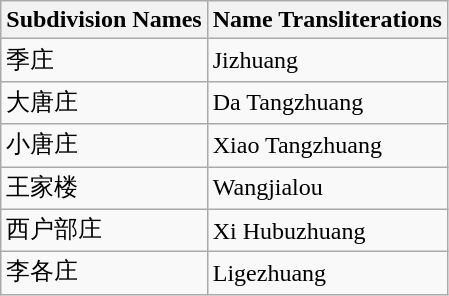<table class="wikitable sortable">
<tr>
<th>Subdivision Names</th>
<th>Name Transliterations</th>
</tr>
<tr>
<td>季庄</td>
<td>Jizhuang</td>
</tr>
<tr>
<td>大唐庄</td>
<td>Da Tangzhuang</td>
</tr>
<tr>
<td>小唐庄</td>
<td>Xiao Tangzhuang</td>
</tr>
<tr>
<td>王家楼</td>
<td>Wangjialou</td>
</tr>
<tr>
<td>西户部庄</td>
<td>Xi Hubuzhuang</td>
</tr>
<tr>
<td>李各庄</td>
<td>Ligezhuang</td>
</tr>
</table>
